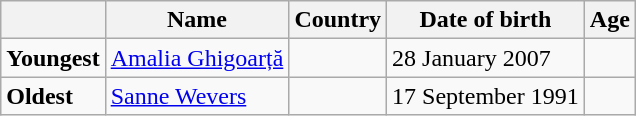<table class="wikitable">
<tr>
<th></th>
<th><strong>Name</strong></th>
<th><strong>Country</strong></th>
<th><strong>Date of birth</strong></th>
<th><strong>Age</strong></th>
</tr>
<tr>
<td><strong>Youngest</strong></td>
<td><a href='#'>Amalia Ghigoarță</a></td>
<td></td>
<td>28 January 2007</td>
<td></td>
</tr>
<tr>
<td><strong>Oldest</strong></td>
<td><a href='#'>Sanne Wevers</a></td>
<td></td>
<td>17 September 1991</td>
<td></td>
</tr>
</table>
